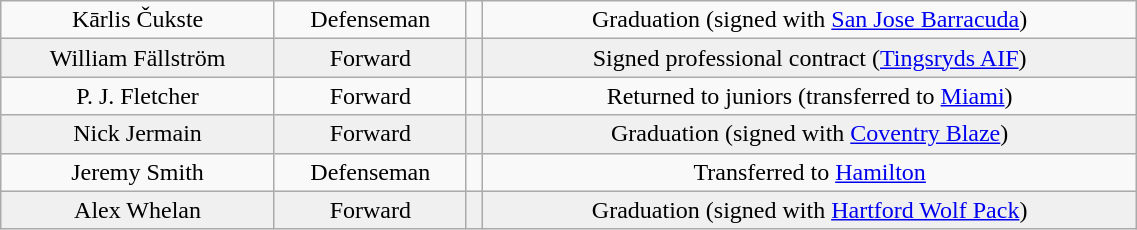<table class="wikitable" width="60%">
<tr align="center" bgcolor="">
<td>Kārlis Čukste</td>
<td>Defenseman</td>
<td></td>
<td>Graduation (signed with <a href='#'>San Jose Barracuda</a>)</td>
</tr>
<tr align="center" bgcolor="f0f0f0">
<td>William Fällström</td>
<td>Forward</td>
<td></td>
<td>Signed professional contract (<a href='#'>Tingsryds AIF</a>)</td>
</tr>
<tr align="center" bgcolor="">
<td>P. J. Fletcher</td>
<td>Forward</td>
<td></td>
<td>Returned to juniors (transferred to <a href='#'>Miami</a>)</td>
</tr>
<tr align="center" bgcolor="f0f0f0">
<td>Nick Jermain</td>
<td>Forward</td>
<td></td>
<td>Graduation (signed with <a href='#'>Coventry Blaze</a>)</td>
</tr>
<tr align="center" bgcolor="">
<td>Jeremy Smith</td>
<td>Defenseman</td>
<td></td>
<td>Transferred to <a href='#'>Hamilton</a></td>
</tr>
<tr align="center" bgcolor="f0f0f0">
<td>Alex Whelan</td>
<td>Forward</td>
<td></td>
<td>Graduation (signed with <a href='#'>Hartford Wolf Pack</a>)</td>
</tr>
</table>
